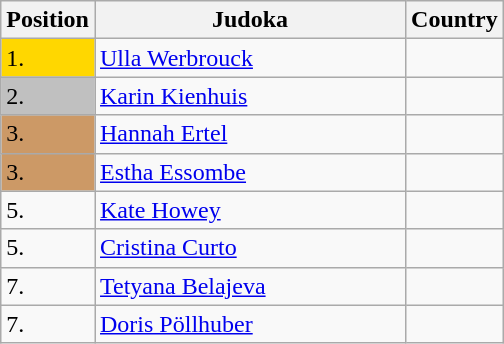<table class=wikitable>
<tr>
<th width=10>Position</th>
<th width=200>Judoka</th>
<th width=10>Country</th>
</tr>
<tr>
<td bgcolor=gold>1.</td>
<td><a href='#'>Ulla Werbrouck</a></td>
<td></td>
</tr>
<tr>
<td bgcolor="silver">2.</td>
<td><a href='#'>Karin Kienhuis</a></td>
<td></td>
</tr>
<tr>
<td bgcolor="CC9966">3.</td>
<td><a href='#'>Hannah Ertel</a></td>
<td></td>
</tr>
<tr>
<td bgcolor="CC9966">3.</td>
<td><a href='#'>Estha Essombe</a></td>
<td></td>
</tr>
<tr>
<td>5.</td>
<td><a href='#'>Kate Howey</a></td>
<td></td>
</tr>
<tr>
<td>5.</td>
<td><a href='#'>Cristina Curto</a></td>
<td></td>
</tr>
<tr>
<td>7.</td>
<td><a href='#'>Tetyana Belajeva</a></td>
<td></td>
</tr>
<tr>
<td>7.</td>
<td><a href='#'>Doris Pöllhuber</a></td>
<td></td>
</tr>
</table>
